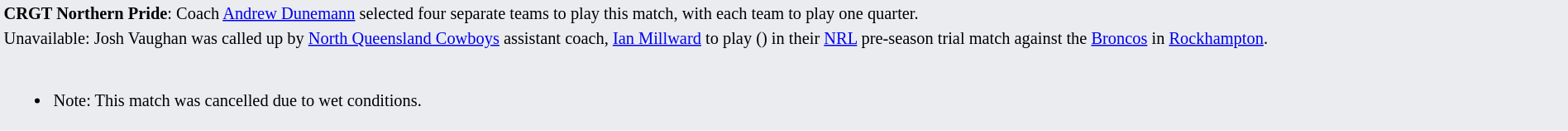<table style="background:#eaecf0; font-size:85%; width:100%;">
<tr>
<td><strong>CRGT Northern Pride</strong>: Coach <a href='#'>Andrew Dunemann</a> selected four separate teams to play this match, with each team to play one quarter.</td>
</tr>
<tr>
<td>Unavailable: Josh Vaughan was called up by <a href='#'>North Queensland Cowboys</a> assistant coach, <a href='#'>Ian Millward</a> to play () in their <a href='#'>NRL</a> pre-season trial match against the <a href='#'>Broncos</a> in <a href='#'>Rockhampton</a>.</td>
</tr>
<tr>
<td><br><ul><li>Note: This match was cancelled due to wet conditions.</li></ul></td>
</tr>
</table>
